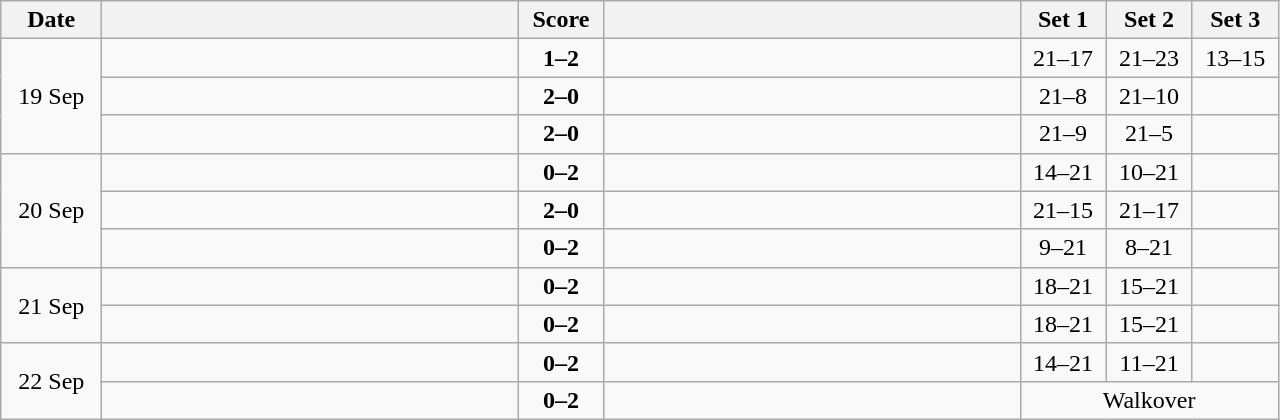<table class="wikitable" style="text-align: center;">
<tr>
<th width="60">Date</th>
<th align="right" width="270"></th>
<th width="50">Score</th>
<th align="left" width="270"></th>
<th width="50">Set 1</th>
<th width="50">Set 2</th>
<th width="50">Set 3</th>
</tr>
<tr>
<td rowspan=3>19 Sep</td>
<td align=left></td>
<td align=center><strong>1–2</strong></td>
<td align=left><strong></strong></td>
<td>21–17</td>
<td>21–23</td>
<td>13–15</td>
</tr>
<tr>
<td align=left><strong></strong></td>
<td align=center><strong>2–0</strong></td>
<td align=left></td>
<td>21–8</td>
<td>21–10</td>
<td></td>
</tr>
<tr>
<td align=left><strong></strong></td>
<td align=center><strong>2–0</strong></td>
<td align=left></td>
<td>21–9</td>
<td>21–5</td>
<td></td>
</tr>
<tr>
<td rowspan=3>20 Sep</td>
<td align=left></td>
<td align=center><strong>0–2</strong></td>
<td align=left><strong></strong></td>
<td>14–21</td>
<td>10–21</td>
<td></td>
</tr>
<tr>
<td align=left><strong></strong></td>
<td align=center><strong>2–0</strong></td>
<td align=left></td>
<td>21–15</td>
<td>21–17</td>
<td></td>
</tr>
<tr>
<td align=left></td>
<td align=center><strong>0–2</strong></td>
<td align=left><strong></strong></td>
<td>9–21</td>
<td>8–21</td>
<td></td>
</tr>
<tr>
<td rowspan=2>21 Sep</td>
<td align=left></td>
<td align=center><strong>0–2</strong></td>
<td align=left><strong></strong></td>
<td>18–21</td>
<td>15–21</td>
<td></td>
</tr>
<tr>
<td align=left></td>
<td align=center><strong>0–2</strong></td>
<td align=left><strong></strong></td>
<td>18–21</td>
<td>15–21</td>
<td></td>
</tr>
<tr>
<td rowspan=2>22 Sep</td>
<td align=left></td>
<td align=center><strong>0–2</strong></td>
<td align=left><strong></strong></td>
<td>14–21</td>
<td>11–21</td>
<td></td>
</tr>
<tr>
<td align=left></td>
<td align=center><strong>0–2</strong></td>
<td align=left><strong></strong></td>
<td colspan=3>Walkover</td>
</tr>
</table>
